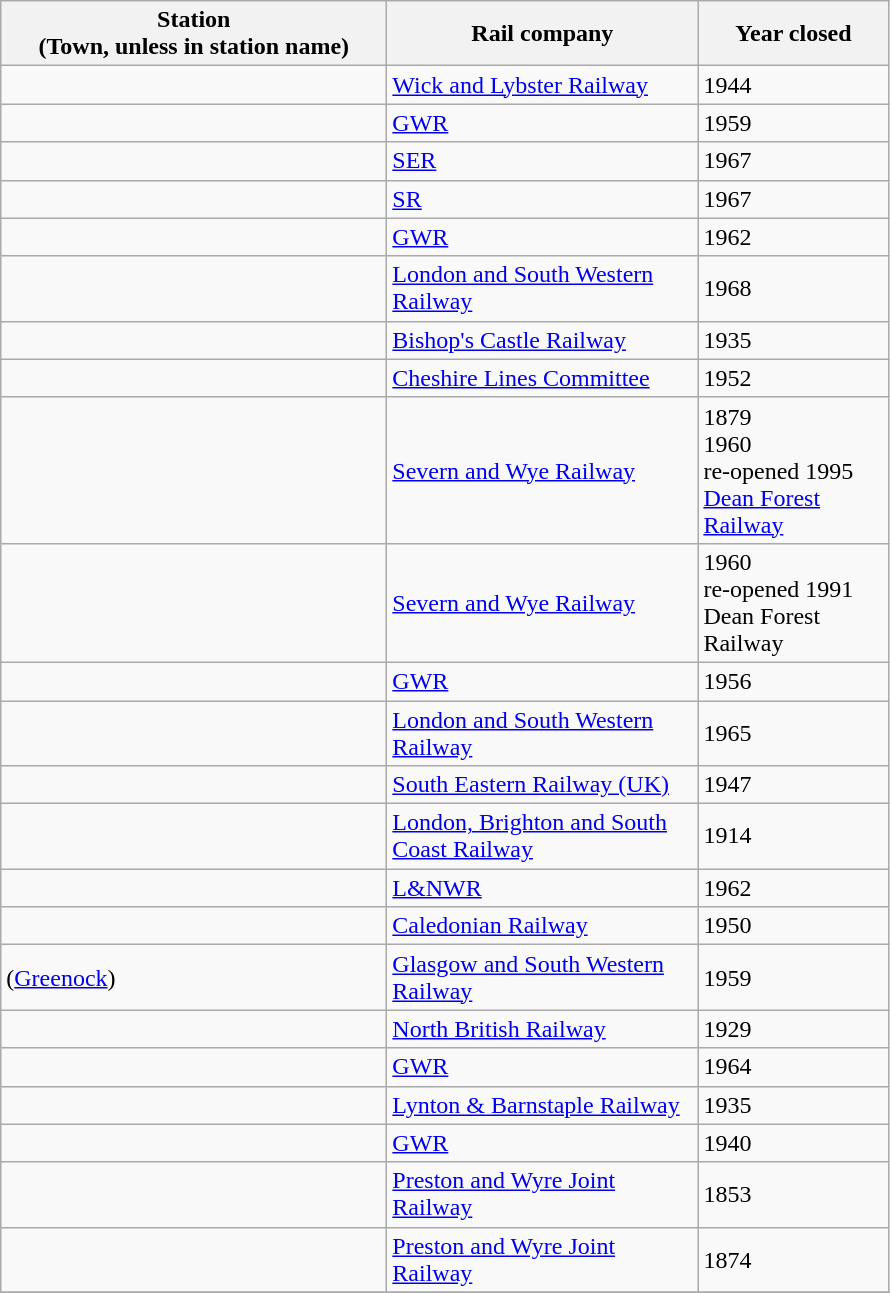<table class="wikitable sortable">
<tr>
<th style="width:250px">Station<br>(Town, unless in station name)</th>
<th style="width:200px">Rail company</th>
<th style="width:120px">Year closed</th>
</tr>
<tr>
<td></td>
<td><a href='#'>Wick and Lybster Railway</a></td>
<td>1944</td>
</tr>
<tr>
<td></td>
<td><a href='#'>GWR</a></td>
<td>1959</td>
</tr>
<tr>
<td></td>
<td><a href='#'>SER</a></td>
<td>1967</td>
</tr>
<tr>
<td></td>
<td><a href='#'>SR</a></td>
<td>1967</td>
</tr>
<tr>
<td></td>
<td><a href='#'>GWR</a></td>
<td>1962</td>
</tr>
<tr>
<td></td>
<td><a href='#'>London and South Western Railway</a></td>
<td>1968</td>
</tr>
<tr>
<td></td>
<td><a href='#'>Bishop's Castle Railway</a></td>
<td>1935</td>
</tr>
<tr>
<td></td>
<td><a href='#'>Cheshire Lines Committee</a></td>
<td>1952</td>
</tr>
<tr>
<td></td>
<td><a href='#'>Severn and Wye Railway</a></td>
<td>1879<br>1960<br>re-opened 1995<br><a href='#'>Dean Forest Railway</a></td>
</tr>
<tr>
<td></td>
<td><a href='#'>Severn and Wye Railway</a></td>
<td>1960<br>re-opened 1991<br>Dean Forest Railway</td>
</tr>
<tr>
<td></td>
<td><a href='#'>GWR</a></td>
<td>1956</td>
</tr>
<tr>
<td></td>
<td><a href='#'>London and South Western Railway</a></td>
<td>1965</td>
</tr>
<tr>
<td></td>
<td><a href='#'>South Eastern Railway (UK)</a></td>
<td>1947</td>
</tr>
<tr>
<td></td>
<td><a href='#'>London, Brighton and South Coast Railway</a></td>
<td>1914</td>
</tr>
<tr>
<td></td>
<td><a href='#'>L&NWR</a></td>
<td>1962</td>
</tr>
<tr>
<td></td>
<td><a href='#'>Caledonian Railway</a></td>
<td>1950</td>
</tr>
<tr>
<td> (<a href='#'>Greenock</a>)</td>
<td><a href='#'>Glasgow and South Western Railway</a></td>
<td>1959</td>
</tr>
<tr>
<td></td>
<td><a href='#'>North British Railway</a></td>
<td>1929</td>
</tr>
<tr>
<td></td>
<td><a href='#'>GWR</a></td>
<td>1964</td>
</tr>
<tr>
<td></td>
<td><a href='#'>Lynton & Barnstaple Railway</a></td>
<td>1935</td>
</tr>
<tr>
<td></td>
<td><a href='#'>GWR</a></td>
<td>1940</td>
</tr>
<tr>
<td></td>
<td><a href='#'>Preston and Wyre Joint Railway</a></td>
<td>1853</td>
</tr>
<tr>
<td></td>
<td><a href='#'>Preston and Wyre Joint Railway</a></td>
<td>1874</td>
</tr>
<tr>
</tr>
<tr>
</tr>
</table>
